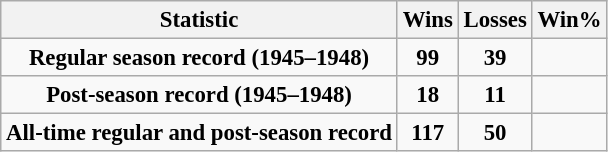<table class="wikitable" style="text-align:center; font-size:95%">
<tr>
<th>Statistic</th>
<th>Wins</th>
<th>Losses</th>
<th>Win%</th>
</tr>
<tr>
<td><strong>Regular season record (1945–1948)</strong></td>
<td><strong>99</strong></td>
<td><strong>39</strong></td>
<td><strong></strong></td>
</tr>
<tr>
<td><strong>Post-season record (1945–1948)</strong></td>
<td><strong>18</strong></td>
<td><strong>11</strong></td>
<td><strong></strong></td>
</tr>
<tr>
<td><strong>All-time regular and post-season record</strong></td>
<td><strong>117</strong></td>
<td><strong>50</strong></td>
<td><strong></strong></td>
</tr>
</table>
